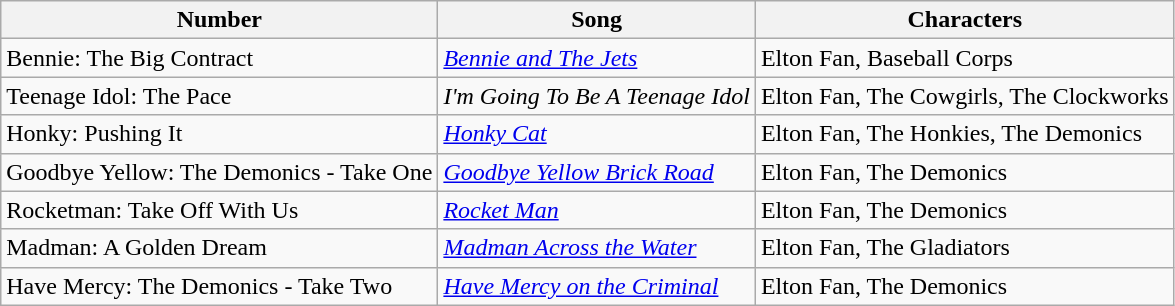<table class="wikitable">
<tr>
<th>Number</th>
<th>Song</th>
<th>Characters</th>
</tr>
<tr>
<td>Bennie: The Big Contract</td>
<td><a href='#'><em>Bennie and The Jets</em></a></td>
<td>Elton Fan, Baseball Corps</td>
</tr>
<tr>
<td>Teenage Idol: The Pace</td>
<td><em>I'm Going To Be A Teenage Idol</em></td>
<td>Elton Fan, The Cowgirls, The Clockworks</td>
</tr>
<tr>
<td>Honky: Pushing It</td>
<td><em><a href='#'>Honky Cat</a></em></td>
<td>Elton Fan, The Honkies, The Demonics</td>
</tr>
<tr>
<td>Goodbye Yellow: The Demonics - Take One</td>
<td><a href='#'><em>Goodbye Yellow Brick Road</em></a></td>
<td>Elton Fan, The Demonics</td>
</tr>
<tr>
<td>Rocketman: Take Off With Us</td>
<td><a href='#'><em>Rocket Man</em></a></td>
<td>Elton Fan, The Demonics</td>
</tr>
<tr>
<td>Madman: A Golden Dream</td>
<td><em><a href='#'>Madman Across the Water</a></em></td>
<td>Elton Fan, The Gladiators</td>
</tr>
<tr>
<td>Have Mercy: The Demonics - Take Two</td>
<td><em><a href='#'>Have Mercy on the Criminal</a></em></td>
<td>Elton Fan, The Demonics</td>
</tr>
</table>
